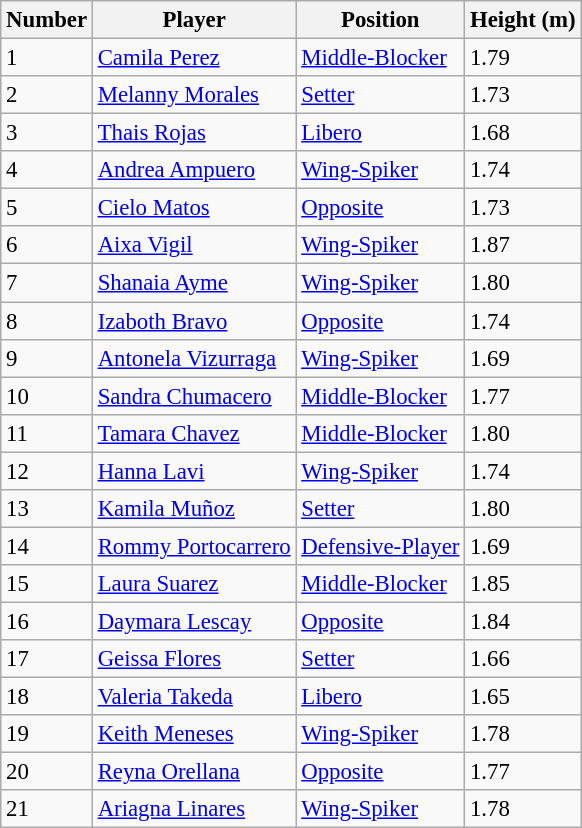<table class="wikitable" style="font-size:95%;">
<tr>
<th>Number</th>
<th>Player</th>
<th>Position</th>
<th>Height (m)</th>
</tr>
<tr>
<td>1</td>
<td> <a href='#'>Camila Perez</a></td>
<td><a href='#'>Middle-Blocker</a></td>
<td>1.79</td>
</tr>
<tr>
<td>2</td>
<td> <a href='#'>Melanny Morales</a></td>
<td><a href='#'>Setter</a></td>
<td>1.73</td>
</tr>
<tr>
<td>3</td>
<td> <a href='#'>Thais Rojas</a></td>
<td><a href='#'>Libero</a></td>
<td>1.68</td>
</tr>
<tr>
<td>4</td>
<td> <a href='#'>Andrea Ampuero</a></td>
<td><a href='#'>Wing-Spiker</a></td>
<td>1.74</td>
</tr>
<tr>
<td>5</td>
<td> <a href='#'>Cielo Matos</a></td>
<td><a href='#'>Opposite</a></td>
<td>1.73</td>
</tr>
<tr>
<td>6</td>
<td> <a href='#'>Aixa Vigil</a></td>
<td><a href='#'>Wing-Spiker</a></td>
<td>1.87</td>
</tr>
<tr>
<td>7</td>
<td> <a href='#'>Shanaia Ayme</a></td>
<td><a href='#'>Wing-Spiker</a></td>
<td>1.80</td>
</tr>
<tr>
<td>8</td>
<td> <a href='#'>Izaboth Bravo</a></td>
<td><a href='#'>Opposite</a></td>
<td>1.74</td>
</tr>
<tr>
<td>9</td>
<td> <a href='#'>Antonela Vizurraga</a></td>
<td><a href='#'>Wing-Spiker</a></td>
<td>1.69</td>
</tr>
<tr>
<td>10</td>
<td> <a href='#'>Sandra Chumacero</a></td>
<td><a href='#'>Middle-Blocker</a></td>
<td>1.77</td>
</tr>
<tr>
<td>11</td>
<td> <a href='#'>Tamara Chavez</a></td>
<td><a href='#'>Middle-Blocker</a></td>
<td>1.80</td>
</tr>
<tr>
<td>12</td>
<td> <a href='#'>Hanna Lavi</a></td>
<td><a href='#'>Wing-Spiker</a></td>
<td>1.74</td>
</tr>
<tr>
<td>13</td>
<td> <a href='#'>Kamila Muñoz</a></td>
<td><a href='#'>Setter</a></td>
<td>1.80</td>
</tr>
<tr>
<td>14</td>
<td> <a href='#'>Rommy Portocarrero</a></td>
<td><a href='#'>Defensive-Player</a></td>
<td>1.69</td>
</tr>
<tr>
<td>15</td>
<td> <a href='#'>Laura Suarez</a></td>
<td><a href='#'>Middle-Blocker</a></td>
<td>1.85</td>
</tr>
<tr>
<td>16</td>
<td> <a href='#'>Daymara Lescay</a></td>
<td><a href='#'>Opposite</a></td>
<td>1.84</td>
</tr>
<tr>
<td>17</td>
<td> <a href='#'>Geissa Flores</a></td>
<td><a href='#'>Setter</a></td>
<td>1.66</td>
</tr>
<tr>
<td>18</td>
<td> <a href='#'>Valeria Takeda</a></td>
<td><a href='#'>Libero</a></td>
<td>1.65</td>
</tr>
<tr>
<td>19</td>
<td> <a href='#'>Keith Meneses</a></td>
<td><a href='#'>Wing-Spiker</a></td>
<td>1.78</td>
</tr>
<tr>
<td>20</td>
<td> <a href='#'>Reyna Orellana</a></td>
<td><a href='#'>Opposite</a></td>
<td>1.77</td>
</tr>
<tr>
<td>21</td>
<td> <a href='#'>Ariagna Linares</a></td>
<td><a href='#'>Wing-Spiker</a></td>
<td>1.78</td>
</tr>
</table>
